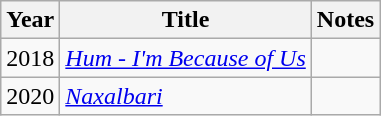<table class="wikitable">
<tr>
<th>Year</th>
<th>Title</th>
<th>Notes</th>
</tr>
<tr>
<td>2018</td>
<td><em><a href='#'>Hum - I'm Because of Us</a></em></td>
<td></td>
</tr>
<tr>
<td>2020</td>
<td><em><a href='#'>Naxalbari</a></em></td>
<td></td>
</tr>
</table>
